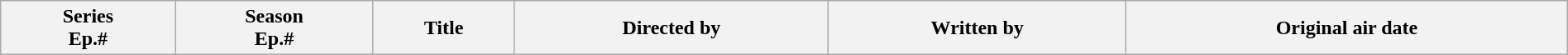<table class="wikitable plainrowheaders" style="width:100%; margin:auto;">
<tr>
<th>Series<br>Ep.#</th>
<th>Season<br>Ep.#</th>
<th>Title</th>
<th>Directed by</th>
<th>Written by</th>
<th>Original air date<br>












</th>
</tr>
</table>
